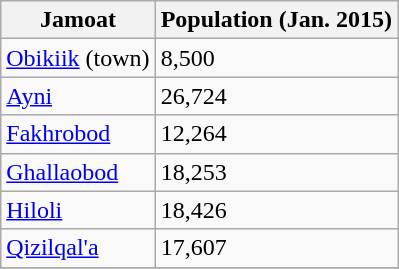<table class="wikitable sortable">
<tr>
<th>Jamoat</th>
<th>Population (Jan. 2015)</th>
</tr>
<tr>
<td><a href='#'>Obikiik</a> (town)</td>
<td>8,500</td>
</tr>
<tr>
<td><a href='#'>Ayni</a></td>
<td>26,724</td>
</tr>
<tr>
<td><a href='#'>Fakhrobod</a></td>
<td>12,264</td>
</tr>
<tr>
<td><a href='#'>Ghallaobod</a></td>
<td>18,253</td>
</tr>
<tr>
<td><a href='#'>Hiloli</a></td>
<td>18,426</td>
</tr>
<tr>
<td><a href='#'>Qizilqal'a</a></td>
<td>17,607</td>
</tr>
<tr>
</tr>
</table>
